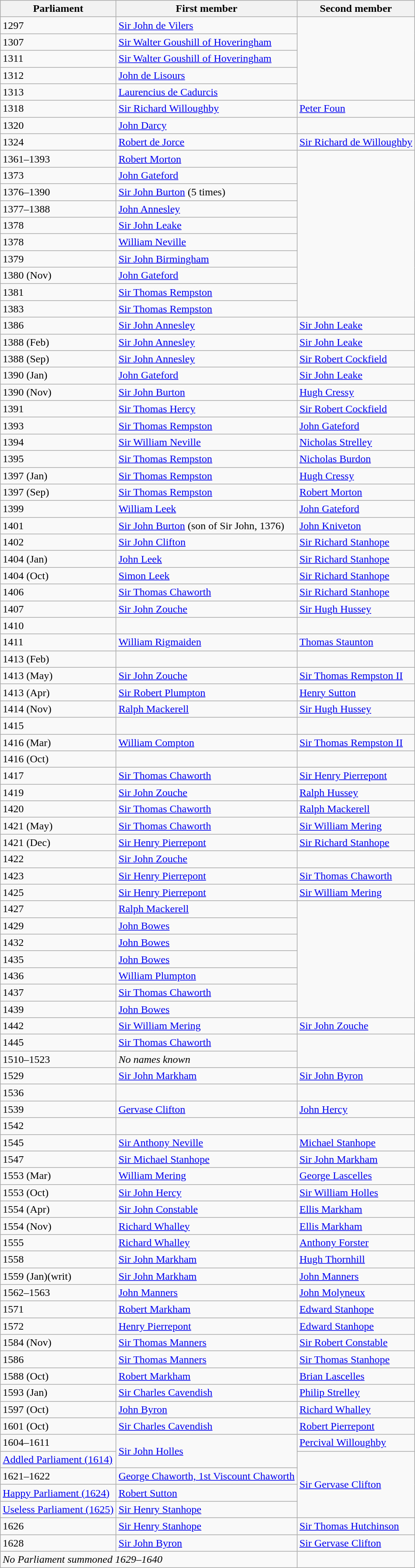<table class="wikitable">
<tr>
<th>Parliament</th>
<th>First member</th>
<th>Second member</th>
</tr>
<tr>
<td>1297</td>
<td><a href='#'>Sir John de Vilers</a></td>
</tr>
<tr>
<td>1307</td>
<td><a href='#'>Sir Walter Goushill of Hoveringham</a></td>
</tr>
<tr>
<td>1311</td>
<td><a href='#'>Sir Walter Goushill of Hoveringham</a></td>
</tr>
<tr>
<td>1312</td>
<td><a href='#'>John de Lisours</a></td>
</tr>
<tr>
<td>1313</td>
<td><a href='#'>Laurencius de Cadurcis</a></td>
</tr>
<tr>
<td>1318</td>
<td><a href='#'>Sir Richard Willoughby</a></td>
<td><a href='#'>Peter Foun</a></td>
</tr>
<tr>
<td>1320</td>
<td><a href='#'>John Darcy</a></td>
</tr>
<tr>
<td>1324</td>
<td><a href='#'>Robert de Jorce</a></td>
<td><a href='#'>Sir Richard de Willoughby</a></td>
</tr>
<tr>
<td>1361–1393</td>
<td><a href='#'>Robert Morton</a></td>
</tr>
<tr>
<td>1373</td>
<td><a href='#'>John Gateford</a></td>
</tr>
<tr>
<td>1376–1390</td>
<td><a href='#'>Sir John Burton</a> (5 times)</td>
</tr>
<tr>
<td>1377–1388</td>
<td><a href='#'>John Annesley</a></td>
</tr>
<tr>
<td>1378</td>
<td><a href='#'>Sir John Leake</a></td>
</tr>
<tr>
<td>1378</td>
<td><a href='#'>William Neville</a></td>
</tr>
<tr>
<td>1379</td>
<td><a href='#'>Sir John Birmingham</a></td>
</tr>
<tr>
<td>1380 (Nov)</td>
<td><a href='#'>John Gateford</a></td>
</tr>
<tr>
<td>1381</td>
<td><a href='#'>Sir Thomas Rempston</a></td>
</tr>
<tr>
<td>1383</td>
<td><a href='#'>Sir Thomas Rempston</a></td>
</tr>
<tr>
<td>1386</td>
<td><a href='#'>Sir John Annesley</a></td>
<td><a href='#'>Sir John Leake</a></td>
</tr>
<tr>
<td>1388 (Feb)</td>
<td><a href='#'>Sir John Annesley</a></td>
<td><a href='#'>Sir John Leake</a></td>
</tr>
<tr>
<td>1388 (Sep)</td>
<td><a href='#'>Sir John Annesley</a></td>
<td><a href='#'>Sir Robert Cockfield</a></td>
</tr>
<tr>
<td>1390 (Jan)</td>
<td><a href='#'>John Gateford</a></td>
<td><a href='#'>Sir John Leake</a></td>
</tr>
<tr>
<td>1390 (Nov)</td>
<td><a href='#'>Sir John Burton</a></td>
<td><a href='#'>Hugh Cressy</a></td>
</tr>
<tr>
<td>1391</td>
<td><a href='#'>Sir Thomas Hercy</a></td>
<td><a href='#'>Sir Robert Cockfield</a></td>
</tr>
<tr>
<td>1393</td>
<td><a href='#'>Sir Thomas Rempston</a></td>
<td><a href='#'>John Gateford</a></td>
</tr>
<tr>
<td>1394</td>
<td><a href='#'>Sir William Neville</a></td>
<td><a href='#'>Nicholas Strelley</a></td>
</tr>
<tr>
<td>1395</td>
<td><a href='#'>Sir Thomas Rempston</a></td>
<td><a href='#'>Nicholas Burdon</a></td>
</tr>
<tr>
<td>1397 (Jan)</td>
<td><a href='#'>Sir Thomas Rempston</a></td>
<td><a href='#'>Hugh Cressy</a></td>
</tr>
<tr>
<td>1397 (Sep)</td>
<td><a href='#'>Sir Thomas Rempston</a></td>
<td><a href='#'>Robert Morton</a></td>
</tr>
<tr>
<td>1399</td>
<td><a href='#'>William Leek</a></td>
<td><a href='#'>John Gateford</a></td>
</tr>
<tr>
<td>1401</td>
<td><a href='#'>Sir John Burton</a> (son of Sir John, 1376)</td>
<td><a href='#'>John Kniveton</a></td>
</tr>
<tr>
<td>1402</td>
<td><a href='#'>Sir John Clifton</a></td>
<td><a href='#'>Sir Richard Stanhope</a></td>
</tr>
<tr>
<td>1404 (Jan)</td>
<td><a href='#'>John Leek</a></td>
<td><a href='#'>Sir Richard Stanhope</a></td>
</tr>
<tr>
<td>1404 (Oct)</td>
<td><a href='#'>Simon Leek</a></td>
<td><a href='#'>Sir Richard Stanhope</a></td>
</tr>
<tr>
<td>1406</td>
<td><a href='#'>Sir Thomas Chaworth</a></td>
<td><a href='#'>Sir Richard Stanhope</a></td>
</tr>
<tr>
<td>1407</td>
<td><a href='#'>Sir John Zouche</a></td>
<td><a href='#'>Sir Hugh Hussey</a></td>
</tr>
<tr>
<td>1410</td>
<td></td>
</tr>
<tr>
<td>1411</td>
<td><a href='#'>William Rigmaiden</a></td>
<td><a href='#'>Thomas Staunton</a></td>
</tr>
<tr>
<td>1413 (Feb)</td>
<td></td>
</tr>
<tr>
<td>1413 (May)</td>
<td><a href='#'>Sir John Zouche</a></td>
<td><a href='#'>Sir Thomas Rempston II</a></td>
</tr>
<tr>
<td>1413 (Apr)</td>
<td><a href='#'>Sir Robert Plumpton</a></td>
<td><a href='#'>Henry Sutton</a></td>
</tr>
<tr>
<td>1414 (Nov)</td>
<td><a href='#'>Ralph Mackerell</a></td>
<td><a href='#'>Sir Hugh Hussey</a></td>
</tr>
<tr>
<td>1415</td>
<td></td>
</tr>
<tr>
<td>1416 (Mar)</td>
<td><a href='#'>William Compton</a></td>
<td><a href='#'>Sir Thomas Rempston II</a></td>
</tr>
<tr>
<td>1416 (Oct)</td>
<td></td>
</tr>
<tr>
<td>1417</td>
<td><a href='#'>Sir Thomas Chaworth</a></td>
<td><a href='#'>Sir Henry Pierrepont</a></td>
</tr>
<tr>
<td>1419</td>
<td><a href='#'>Sir John Zouche</a></td>
<td><a href='#'>Ralph Hussey</a></td>
</tr>
<tr>
<td>1420</td>
<td><a href='#'>Sir Thomas Chaworth</a></td>
<td><a href='#'>Ralph Mackerell</a></td>
</tr>
<tr>
<td>1421 (May)</td>
<td><a href='#'>Sir Thomas Chaworth</a></td>
<td><a href='#'>Sir William Mering</a></td>
</tr>
<tr>
<td>1421 (Dec)</td>
<td><a href='#'>Sir Henry Pierrepont</a></td>
<td><a href='#'>Sir Richard Stanhope</a></td>
</tr>
<tr>
<td>1422</td>
<td><a href='#'>Sir John Zouche</a></td>
</tr>
<tr>
<td>1423</td>
<td><a href='#'>Sir Henry Pierrepont</a></td>
<td><a href='#'>Sir Thomas Chaworth</a></td>
</tr>
<tr>
<td>1425</td>
<td><a href='#'>Sir Henry Pierrepont</a></td>
<td><a href='#'>Sir William Mering</a></td>
</tr>
<tr>
<td>1427</td>
<td><a href='#'>Ralph Mackerell</a></td>
</tr>
<tr>
<td>1429</td>
<td><a href='#'>John Bowes</a></td>
</tr>
<tr>
<td>1432</td>
<td><a href='#'>John Bowes</a></td>
</tr>
<tr>
<td>1435</td>
<td><a href='#'>John Bowes</a></td>
</tr>
<tr>
<td>1436</td>
<td><a href='#'>William Plumpton</a></td>
</tr>
<tr>
<td>1437</td>
<td><a href='#'>Sir Thomas Chaworth</a></td>
</tr>
<tr>
<td>1439</td>
<td><a href='#'>John Bowes</a></td>
</tr>
<tr>
<td>1442</td>
<td><a href='#'>Sir William Mering</a></td>
<td><a href='#'>Sir John Zouche</a></td>
</tr>
<tr>
<td>1445</td>
<td><a href='#'>Sir Thomas Chaworth</a></td>
</tr>
<tr>
<td>1510–1523</td>
<td><em>No names known</em></td>
</tr>
<tr>
<td>1529</td>
<td><a href='#'>Sir John Markham</a></td>
<td><a href='#'>Sir John Byron</a></td>
</tr>
<tr>
<td>1536</td>
<td></td>
</tr>
<tr>
<td>1539</td>
<td><a href='#'>Gervase Clifton</a></td>
<td><a href='#'>John Hercy</a></td>
</tr>
<tr>
<td>1542</td>
<td></td>
</tr>
<tr>
<td>1545</td>
<td><a href='#'>Sir Anthony Neville</a></td>
<td><a href='#'>Michael Stanhope</a></td>
</tr>
<tr>
<td>1547</td>
<td><a href='#'>Sir Michael Stanhope</a></td>
<td><a href='#'>Sir John Markham</a></td>
</tr>
<tr>
<td>1553 (Mar)</td>
<td><a href='#'>William Mering</a></td>
<td><a href='#'>George Lascelles</a></td>
</tr>
<tr>
<td>1553 (Oct)</td>
<td><a href='#'>Sir John Hercy</a></td>
<td><a href='#'>Sir William Holles</a></td>
</tr>
<tr>
<td>1554 (Apr)</td>
<td><a href='#'>Sir John Constable</a></td>
<td><a href='#'>Ellis Markham</a></td>
</tr>
<tr>
<td>1554 (Nov)</td>
<td><a href='#'>Richard Whalley</a></td>
<td><a href='#'>Ellis Markham</a></td>
</tr>
<tr>
<td>1555</td>
<td><a href='#'>Richard Whalley</a></td>
<td><a href='#'>Anthony Forster</a></td>
</tr>
<tr>
<td>1558</td>
<td><a href='#'>Sir John Markham</a></td>
<td><a href='#'>Hugh Thornhill</a></td>
</tr>
<tr>
<td>1559 (Jan)(writ)</td>
<td><a href='#'>Sir John Markham</a></td>
<td><a href='#'>John Manners</a></td>
</tr>
<tr>
<td>1562–1563</td>
<td><a href='#'>John Manners</a></td>
<td><a href='#'>John Molyneux</a></td>
</tr>
<tr>
<td>1571</td>
<td><a href='#'>Robert Markham</a></td>
<td><a href='#'>Edward Stanhope</a></td>
</tr>
<tr>
<td>1572</td>
<td><a href='#'>Henry Pierrepont</a></td>
<td><a href='#'>Edward Stanhope</a></td>
</tr>
<tr>
<td>1584 (Nov)</td>
<td><a href='#'>Sir Thomas Manners</a></td>
<td><a href='#'>Sir Robert Constable</a></td>
</tr>
<tr>
<td>1586</td>
<td><a href='#'>Sir Thomas Manners</a></td>
<td><a href='#'>Sir Thomas Stanhope</a></td>
</tr>
<tr>
<td>1588 (Oct)</td>
<td><a href='#'>Robert Markham</a></td>
<td><a href='#'>Brian Lascelles</a></td>
</tr>
<tr>
<td>1593 (Jan)</td>
<td><a href='#'>Sir Charles Cavendish</a></td>
<td><a href='#'>Philip Strelley</a></td>
</tr>
<tr>
<td>1597 (Oct)</td>
<td><a href='#'>John Byron</a></td>
<td><a href='#'>Richard Whalley</a></td>
</tr>
<tr>
<td>1601 (Oct)</td>
<td><a href='#'>Sir Charles Cavendish</a></td>
<td><a href='#'>Robert Pierrepont</a></td>
</tr>
<tr>
<td>1604–1611</td>
<td rowspan="2"><a href='#'>Sir John Holles</a></td>
<td><a href='#'>Percival Willoughby</a></td>
</tr>
<tr>
<td><a href='#'>Addled Parliament (1614)</a></td>
<td rowspan="4"><a href='#'>Sir Gervase Clifton</a></td>
</tr>
<tr>
<td>1621–1622</td>
<td><a href='#'>George Chaworth, 1st Viscount Chaworth</a></td>
</tr>
<tr>
<td><a href='#'>Happy Parliament (1624)</a></td>
<td><a href='#'>Robert Sutton</a></td>
</tr>
<tr>
<td><a href='#'>Useless Parliament (1625)</a></td>
<td><a href='#'>Sir Henry Stanhope</a></td>
</tr>
<tr>
<td>1626</td>
<td><a href='#'>Sir Henry Stanhope</a></td>
<td><a href='#'>Sir Thomas Hutchinson</a></td>
</tr>
<tr>
<td>1628</td>
<td><a href='#'>Sir John Byron</a></td>
<td><a href='#'>Sir Gervase Clifton</a></td>
</tr>
<tr>
<td colspan="2"><em>No Parliament summoned 1629–1640</em></td>
</tr>
</table>
